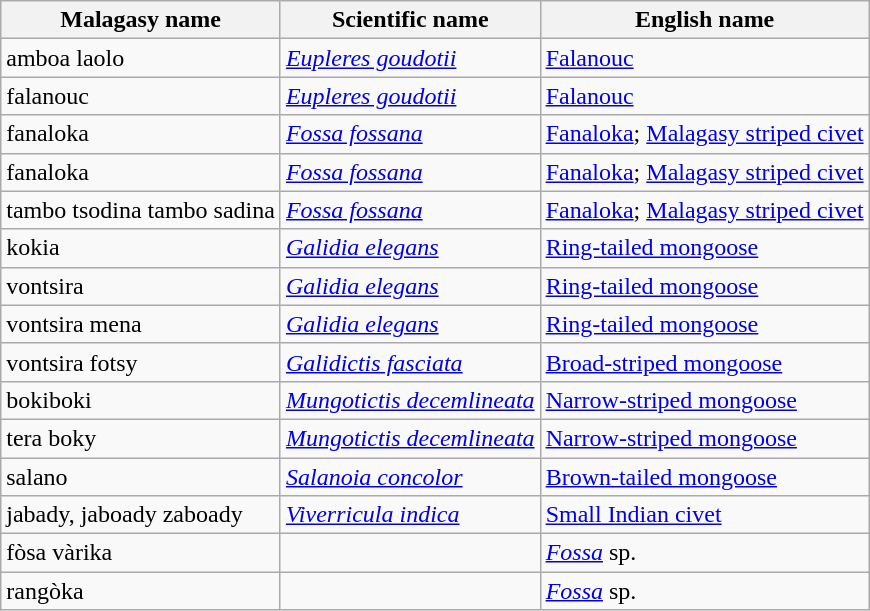<table class="wikitable sortable">
<tr>
<th>Malagasy name</th>
<th>Scientific name</th>
<th>English name</th>
</tr>
<tr>
<td>amboa laolo</td>
<td><em><a href='#'>Eupleres goudotii</a></em></td>
<td><a href='#'>Falanouc</a></td>
</tr>
<tr>
<td>falanouc</td>
<td><em><a href='#'>Eupleres goudotii</a></em></td>
<td><a href='#'>Falanouc</a></td>
</tr>
<tr>
<td>fanaloka</td>
<td><em><a href='#'>Fossa fossana</a></em></td>
<td><a href='#'>Fanaloka</a>; <a href='#'>Malagasy striped civet</a></td>
</tr>
<tr>
<td>fanaloka</td>
<td><em><a href='#'>Fossa fossana</a></em></td>
<td><a href='#'>Fanaloka</a>; <a href='#'>Malagasy striped civet</a></td>
</tr>
<tr>
<td>tambo tsodina tambo sadina</td>
<td><em><a href='#'>Fossa fossana</a></em></td>
<td><a href='#'>Fanaloka</a>; <a href='#'>Malagasy striped civet</a></td>
</tr>
<tr>
<td>kokia</td>
<td><em><a href='#'>Galidia elegans</a></em></td>
<td><a href='#'>Ring-tailed mongoose</a></td>
</tr>
<tr>
<td>vontsira</td>
<td><em><a href='#'>Galidia elegans</a></em></td>
<td><a href='#'>Ring-tailed mongoose</a></td>
</tr>
<tr>
<td>vontsira mena</td>
<td><em><a href='#'>Galidia elegans</a></em></td>
<td><a href='#'>Ring-tailed mongoose</a></td>
</tr>
<tr>
<td>vontsira fotsy</td>
<td><em><a href='#'>Galidictis fasciata</a></em></td>
<td><a href='#'>Broad-striped mongoose</a></td>
</tr>
<tr>
<td>bokiboki</td>
<td><em><a href='#'>Mungotictis decemlineata</a></em></td>
<td><a href='#'>Narrow-striped mongoose</a></td>
</tr>
<tr>
<td>tera boky</td>
<td><em><a href='#'>Mungotictis decemlineata</a></em></td>
<td><a href='#'>Narrow-striped mongoose</a></td>
</tr>
<tr>
<td>salano</td>
<td><em><a href='#'>Salanoia concolor</a></em></td>
<td><a href='#'>Brown-tailed mongoose</a></td>
</tr>
<tr>
<td>jabady, jaboady zaboady</td>
<td><em><a href='#'>Viverricula indica</a></em></td>
<td><a href='#'>Small Indian civet</a></td>
</tr>
<tr>
<td>fòsa vàrika</td>
<td></td>
<td><em><a href='#'>Fossa</a></em> sp.</td>
</tr>
<tr>
<td>rangòka</td>
<td></td>
<td><em><a href='#'>Fossa</a></em> sp.</td>
</tr>
</table>
